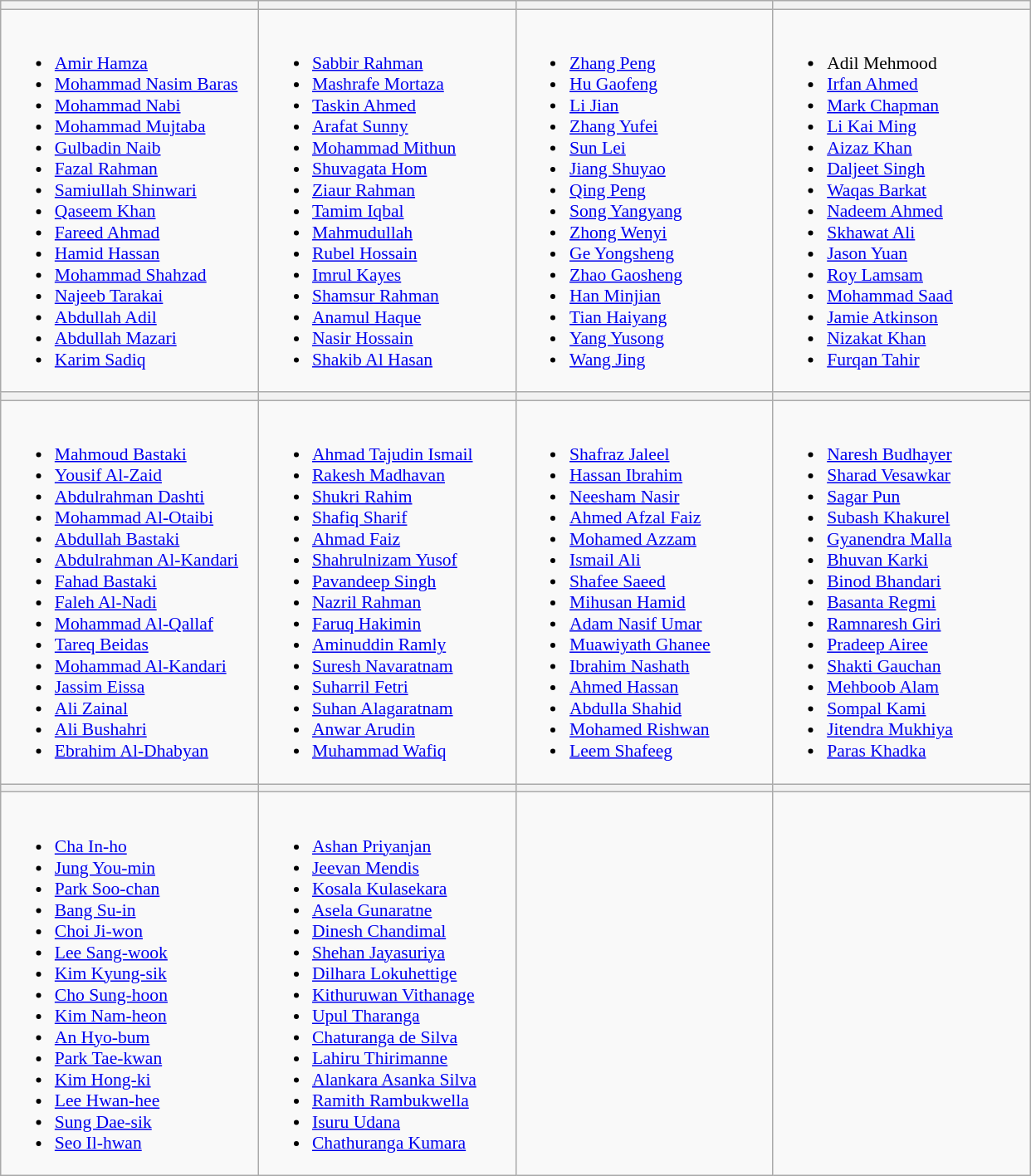<table class="wikitable" style="font-size:90%">
<tr>
<th width=200></th>
<th width=200></th>
<th width=200></th>
<th width=200></th>
</tr>
<tr>
<td valign=top><br><ul><li><a href='#'>Amir Hamza</a></li><li><a href='#'>Mohammad Nasim Baras</a></li><li><a href='#'>Mohammad Nabi</a></li><li><a href='#'>Mohammad Mujtaba</a></li><li><a href='#'>Gulbadin Naib</a></li><li><a href='#'>Fazal Rahman</a></li><li><a href='#'>Samiullah Shinwari</a></li><li><a href='#'>Qaseem Khan</a></li><li><a href='#'>Fareed Ahmad</a></li><li><a href='#'>Hamid Hassan</a></li><li><a href='#'>Mohammad Shahzad</a></li><li><a href='#'>Najeeb Tarakai</a></li><li><a href='#'>Abdullah Adil</a></li><li><a href='#'>Abdullah Mazari</a></li><li><a href='#'>Karim Sadiq</a></li></ul></td>
<td valign=top><br><ul><li><a href='#'>Sabbir Rahman</a></li><li><a href='#'>Mashrafe Mortaza</a></li><li><a href='#'>Taskin Ahmed</a></li><li><a href='#'>Arafat Sunny</a></li><li><a href='#'>Mohammad Mithun</a></li><li><a href='#'>Shuvagata Hom</a></li><li><a href='#'>Ziaur Rahman</a></li><li><a href='#'>Tamim Iqbal</a></li><li><a href='#'>Mahmudullah</a></li><li><a href='#'>Rubel Hossain</a></li><li><a href='#'>Imrul Kayes</a></li><li><a href='#'>Shamsur Rahman</a></li><li><a href='#'>Anamul Haque</a></li><li><a href='#'>Nasir Hossain</a></li><li><a href='#'>Shakib Al Hasan</a></li></ul></td>
<td valign=top><br><ul><li><a href='#'>Zhang Peng</a></li><li><a href='#'>Hu Gaofeng</a></li><li><a href='#'>Li Jian</a></li><li><a href='#'>Zhang Yufei</a></li><li><a href='#'>Sun Lei</a></li><li><a href='#'>Jiang Shuyao</a></li><li><a href='#'>Qing Peng</a></li><li><a href='#'>Song Yangyang</a></li><li><a href='#'>Zhong Wenyi</a></li><li><a href='#'>Ge Yongsheng</a></li><li><a href='#'>Zhao Gaosheng</a></li><li><a href='#'>Han Minjian</a></li><li><a href='#'>Tian Haiyang</a></li><li><a href='#'>Yang Yusong</a></li><li><a href='#'>Wang Jing</a></li></ul></td>
<td valign=top><br><ul><li>Adil Mehmood</li><li><a href='#'>Irfan Ahmed</a></li><li><a href='#'>Mark Chapman</a></li><li><a href='#'>Li Kai Ming</a></li><li><a href='#'>Aizaz Khan</a></li><li><a href='#'>Daljeet Singh</a></li><li><a href='#'>Waqas Barkat</a></li><li><a href='#'>Nadeem Ahmed</a></li><li><a href='#'>Skhawat Ali</a></li><li><a href='#'>Jason Yuan</a></li><li><a href='#'>Roy Lamsam</a></li><li><a href='#'>Mohammad Saad</a></li><li><a href='#'>Jamie Atkinson</a></li><li><a href='#'>Nizakat Khan</a></li><li><a href='#'>Furqan Tahir</a></li></ul></td>
</tr>
<tr>
<th></th>
<th></th>
<th></th>
<th></th>
</tr>
<tr>
<td valign=top><br><ul><li><a href='#'>Mahmoud Bastaki</a></li><li><a href='#'>Yousif Al-Zaid</a></li><li><a href='#'>Abdulrahman Dashti</a></li><li><a href='#'>Mohammad Al-Otaibi</a></li><li><a href='#'>Abdullah Bastaki</a></li><li><a href='#'>Abdulrahman Al-Kandari</a></li><li><a href='#'>Fahad Bastaki</a></li><li><a href='#'>Faleh Al-Nadi</a></li><li><a href='#'>Mohammad Al-Qallaf</a></li><li><a href='#'>Tareq Beidas</a></li><li><a href='#'>Mohammad Al-Kandari</a></li><li><a href='#'>Jassim Eissa</a></li><li><a href='#'>Ali Zainal</a></li><li><a href='#'>Ali Bushahri</a></li><li><a href='#'>Ebrahim Al-Dhabyan</a></li></ul></td>
<td valign=top><br><ul><li><a href='#'>Ahmad Tajudin Ismail</a></li><li><a href='#'>Rakesh Madhavan</a></li><li><a href='#'>Shukri Rahim</a></li><li><a href='#'>Shafiq Sharif</a></li><li><a href='#'>Ahmad Faiz</a></li><li><a href='#'>Shahrulnizam Yusof</a></li><li><a href='#'>Pavandeep Singh</a></li><li><a href='#'>Nazril Rahman</a></li><li><a href='#'>Faruq Hakimin</a></li><li><a href='#'>Aminuddin Ramly</a></li><li><a href='#'>Suresh Navaratnam</a></li><li><a href='#'>Suharril Fetri</a></li><li><a href='#'>Suhan Alagaratnam</a></li><li><a href='#'>Anwar Arudin</a></li><li><a href='#'>Muhammad Wafiq</a></li></ul></td>
<td valign=top><br><ul><li><a href='#'>Shafraz Jaleel</a></li><li><a href='#'>Hassan Ibrahim</a></li><li><a href='#'>Neesham Nasir</a></li><li><a href='#'>Ahmed Afzal Faiz</a></li><li><a href='#'>Mohamed Azzam</a></li><li><a href='#'>Ismail Ali</a></li><li><a href='#'>Shafee Saeed</a></li><li><a href='#'>Mihusan Hamid</a></li><li><a href='#'>Adam Nasif Umar</a></li><li><a href='#'>Muawiyath Ghanee</a></li><li><a href='#'>Ibrahim Nashath</a></li><li><a href='#'>Ahmed Hassan</a></li><li><a href='#'>Abdulla Shahid</a></li><li><a href='#'>Mohamed Rishwan</a></li><li><a href='#'>Leem Shafeeg</a></li></ul></td>
<td valign=top><br><ul><li><a href='#'>Naresh Budhayer</a></li><li><a href='#'>Sharad Vesawkar</a></li><li><a href='#'>Sagar Pun</a></li><li><a href='#'>Subash Khakurel</a></li><li><a href='#'>Gyanendra Malla</a></li><li><a href='#'>Bhuvan Karki</a></li><li><a href='#'>Binod Bhandari</a></li><li><a href='#'>Basanta Regmi</a></li><li><a href='#'>Ramnaresh Giri</a></li><li><a href='#'>Pradeep Airee</a></li><li><a href='#'>Shakti Gauchan</a></li><li><a href='#'>Mehboob Alam</a></li><li><a href='#'>Sompal Kami</a></li><li><a href='#'>Jitendra Mukhiya</a></li><li><a href='#'>Paras Khadka</a></li></ul></td>
</tr>
<tr>
<th></th>
<th></th>
<th></th>
<th></th>
</tr>
<tr>
<td valign=top><br><ul><li><a href='#'>Cha In-ho</a></li><li><a href='#'>Jung You-min</a></li><li><a href='#'>Park Soo-chan</a></li><li><a href='#'>Bang Su-in</a></li><li><a href='#'>Choi Ji-won</a></li><li><a href='#'>Lee Sang-wook</a></li><li><a href='#'>Kim Kyung-sik</a></li><li><a href='#'>Cho Sung-hoon</a></li><li><a href='#'>Kim Nam-heon</a></li><li><a href='#'>An Hyo-bum</a></li><li><a href='#'>Park Tae-kwan</a></li><li><a href='#'>Kim Hong-ki</a></li><li><a href='#'>Lee Hwan-hee</a></li><li><a href='#'>Sung Dae-sik</a></li><li><a href='#'>Seo Il-hwan</a></li></ul></td>
<td valign=top><br><ul><li><a href='#'>Ashan Priyanjan</a></li><li><a href='#'>Jeevan Mendis</a></li><li><a href='#'>Kosala Kulasekara</a></li><li><a href='#'>Asela Gunaratne</a></li><li><a href='#'>Dinesh Chandimal</a></li><li><a href='#'>Shehan Jayasuriya</a></li><li><a href='#'>Dilhara Lokuhettige</a></li><li><a href='#'>Kithuruwan Vithanage</a></li><li><a href='#'>Upul Tharanga</a></li><li><a href='#'>Chaturanga de Silva</a></li><li><a href='#'>Lahiru Thirimanne</a></li><li><a href='#'>Alankara Asanka Silva</a></li><li><a href='#'>Ramith Rambukwella</a></li><li><a href='#'>Isuru Udana</a></li><li><a href='#'>Chathuranga Kumara</a></li></ul></td>
<td valign=top></td>
<td valign=top></td>
</tr>
</table>
